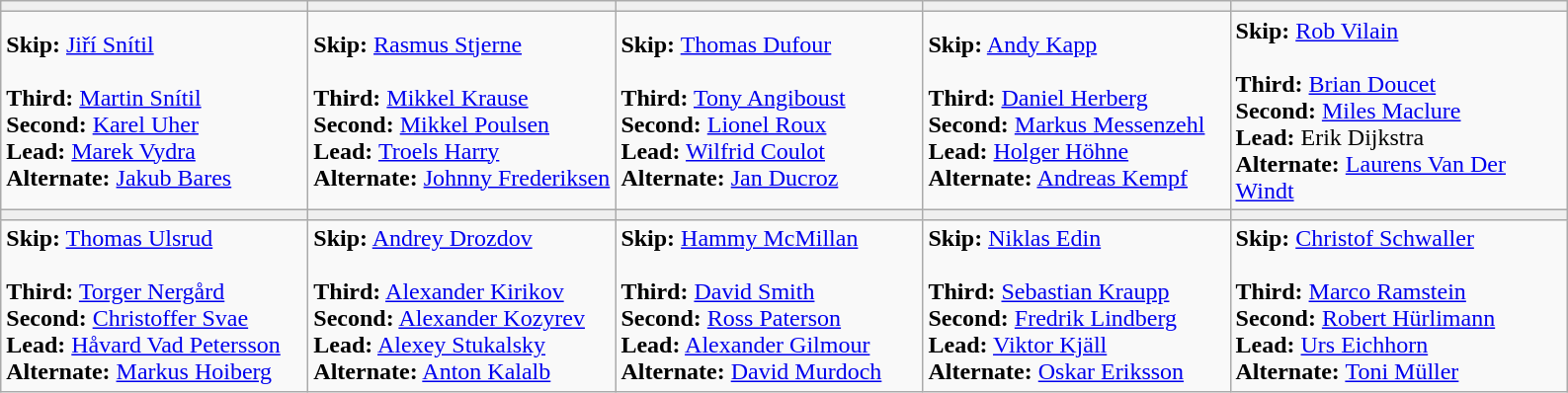<table class="wikitable">
<tr align=center>
<td bgcolor="#efefef" width="200"><strong></strong></td>
<td bgcolor="#efefef" width="200"><strong></strong></td>
<td bgcolor="#efefef" width="200"><strong></strong></td>
<td bgcolor="#efefef" width="200"><strong></strong></td>
<td bgcolor="#efefef" width="220"><strong></strong></td>
</tr>
<tr>
<td><strong>Skip:</strong> <a href='#'>Jiří Snítil</a><br><br><strong>Third:</strong> <a href='#'>Martin Snítil</a><br>
<strong>Second:</strong> <a href='#'>Karel Uher</a><br>
<strong>Lead:</strong> <a href='#'>Marek Vydra</a><br>
<strong>Alternate:</strong> <a href='#'>Jakub Bares</a></td>
<td><strong>Skip:</strong> <a href='#'>Rasmus Stjerne</a><br><br><strong>Third:</strong> <a href='#'>Mikkel Krause</a><br>
<strong>Second:</strong> <a href='#'>Mikkel Poulsen</a><br>
<strong>Lead:</strong> <a href='#'>Troels Harry</a><br>
<strong>Alternate:</strong> <a href='#'>Johnny Frederiksen</a></td>
<td><strong>Skip:</strong> <a href='#'>Thomas Dufour</a><br><br><strong>Third:</strong> <a href='#'>Tony Angiboust</a><br>
<strong>Second:</strong> <a href='#'>Lionel Roux</a><br>
<strong>Lead:</strong> <a href='#'>Wilfrid Coulot</a><br>
<strong>Alternate:</strong> <a href='#'>Jan Ducroz</a></td>
<td><strong>Skip:</strong> <a href='#'>Andy Kapp</a><br><br><strong>Third:</strong> <a href='#'>Daniel Herberg</a><br>
<strong>Second:</strong> <a href='#'>Markus Messenzehl</a><br>
<strong>Lead:</strong> <a href='#'>Holger Höhne</a><br>
<strong>Alternate:</strong> <a href='#'>Andreas Kempf</a></td>
<td><strong>Skip:</strong> <a href='#'>Rob Vilain</a><br><br><strong>Third:</strong> <a href='#'>Brian Doucet</a><br>
<strong>Second:</strong> <a href='#'>Miles Maclure</a><br>
<strong>Lead:</strong> Erik Dijkstra<br>
<strong>Alternate:</strong> <a href='#'>Laurens Van Der Windt</a></td>
</tr>
<tr align=center>
<td bgcolor="#efefef" width="200"><strong></strong></td>
<td bgcolor="#efefef" width="200"><strong></strong></td>
<td bgcolor="#efefef" width="200"><strong></strong></td>
<td bgcolor="#efefef" width="200"><strong></strong></td>
<td bgcolor="#efefef" width="220"><strong></strong></td>
</tr>
<tr>
<td><strong>Skip:</strong> <a href='#'>Thomas Ulsrud</a><br><br><strong>Third:</strong> <a href='#'>Torger Nergård</a><br>
<strong>Second:</strong> <a href='#'>Christoffer Svae</a><br>
<strong>Lead:</strong> <a href='#'>Håvard Vad Petersson</a><br>
<strong>Alternate:</strong> <a href='#'>Markus Hoiberg</a></td>
<td><strong>Skip:</strong> <a href='#'>Andrey Drozdov</a><br><br><strong>Third:</strong> <a href='#'>Alexander Kirikov</a><br>
<strong>Second:</strong> <a href='#'>Alexander Kozyrev</a><br>
<strong>Lead:</strong> <a href='#'>Alexey Stukalsky</a><br>
<strong>Alternate:</strong> <a href='#'>Anton Kalalb</a></td>
<td><strong>Skip:</strong> <a href='#'>Hammy McMillan</a><br><br><strong>Third:</strong> <a href='#'>David Smith</a><br>
<strong>Second:</strong> <a href='#'>Ross Paterson</a><br>
<strong>Lead:</strong> <a href='#'>Alexander Gilmour</a><br>
<strong>Alternate:</strong> <a href='#'>David Murdoch</a></td>
<td><strong>Skip:</strong> <a href='#'>Niklas Edin</a><br><br><strong>Third:</strong> <a href='#'>Sebastian Kraupp</a><br>
<strong>Second:</strong> <a href='#'>Fredrik Lindberg</a><br>
<strong>Lead:</strong> <a href='#'>Viktor Kjäll</a><br>
<strong>Alternate:</strong> <a href='#'>Oskar Eriksson</a></td>
<td><strong>Skip:</strong> <a href='#'>Christof Schwaller</a><br><br><strong>Third:</strong> <a href='#'>Marco Ramstein</a><br>
<strong>Second:</strong> <a href='#'>Robert Hürlimann</a><br>
<strong>Lead:</strong> <a href='#'>Urs Eichhorn</a><br>
<strong>Alternate:</strong> <a href='#'>Toni Müller</a></td>
</tr>
</table>
